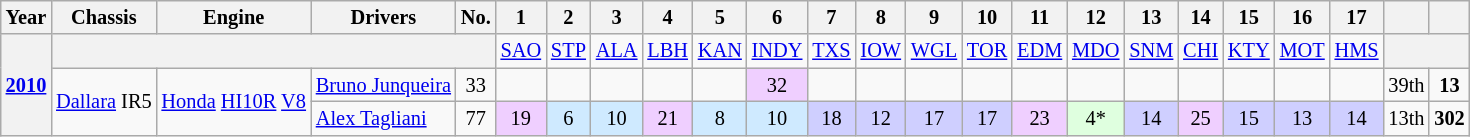<table class="wikitable" style="text-align:center; font-size:85%">
<tr>
<th>Year</th>
<th>Chassis</th>
<th>Engine</th>
<th>Drivers</th>
<th>No.</th>
<th>1</th>
<th>2</th>
<th>3</th>
<th>4</th>
<th>5</th>
<th>6</th>
<th>7</th>
<th>8</th>
<th>9</th>
<th>10</th>
<th>11</th>
<th>12</th>
<th>13</th>
<th>14</th>
<th>15</th>
<th>16</th>
<th>17</th>
<th></th>
<th></th>
</tr>
<tr>
<th rowspan="3"><a href='#'>2010</a></th>
<th colspan=4></th>
<td><a href='#'>SAO</a></td>
<td><a href='#'>STP</a></td>
<td><a href='#'>ALA</a></td>
<td><a href='#'>LBH</a></td>
<td><a href='#'>KAN</a></td>
<td><a href='#'>INDY</a></td>
<td><a href='#'>TXS</a></td>
<td><a href='#'>IOW</a></td>
<td><a href='#'>WGL</a></td>
<td><a href='#'>TOR</a></td>
<td><a href='#'>EDM</a></td>
<td><a href='#'>MDO</a></td>
<td><a href='#'>SNM</a></td>
<td><a href='#'>CHI</a></td>
<td><a href='#'>KTY</a></td>
<td><a href='#'>MOT</a></td>
<td><a href='#'>HMS</a></td>
<th colspan=2></th>
</tr>
<tr>
<td rowspan="2"><a href='#'>Dallara</a> IR5</td>
<td rowspan="2"><a href='#'>Honda</a> <a href='#'>HI10R</a> <a href='#'>V8</a></td>
<td align="left"> <a href='#'>Bruno Junqueira</a></td>
<td>33</td>
<td></td>
<td></td>
<td></td>
<td></td>
<td></td>
<td style="background:#EFCFFF;">32</td>
<td></td>
<td></td>
<td></td>
<td></td>
<td></td>
<td></td>
<td></td>
<td></td>
<td></td>
<td></td>
<td></td>
<td>39th</td>
<td><strong>13</strong></td>
</tr>
<tr>
<td align="left"> <a href='#'>Alex Tagliani</a></td>
<td>77</td>
<td style="background:#EFCFFF;">19</td>
<td style="background:#CFEAFF;">6</td>
<td style="background:#CFEAFF;">10</td>
<td style="background:#EFCFFF;">21</td>
<td style="background:#CFEAFF;">8</td>
<td style="background:#CFEAFF;">10</td>
<td style="background:#CFCFFF;">18</td>
<td style="background:#CFCFFF;">12</td>
<td style="background:#CFCFFF;">17</td>
<td style="background:#CFCFFF;">17</td>
<td style="background:#EFCFFF;">23</td>
<td style="background:#DFFFDF;">4*</td>
<td style="background:#CFCFFF;">14</td>
<td style="background:#EFCFFF;">25</td>
<td style="background:#CFCFFF;">15</td>
<td style="background:#CFCFFF;">13</td>
<td style="background:#CFCFFF;">14</td>
<td>13th</td>
<td><strong>302</strong></td>
</tr>
</table>
